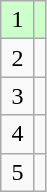<table class="wikitable">
<tr>
<td bgcolor="#ccffcc" width="15" align="center">1</td>
<td bgcolor="#ccffcc"></td>
</tr>
<tr>
<td align="center">2</td>
<td></td>
</tr>
<tr>
<td align="center">3</td>
<td></td>
</tr>
<tr>
<td align="center">4</td>
<td></td>
</tr>
<tr>
<td align="center">5</td>
<td></td>
</tr>
</table>
